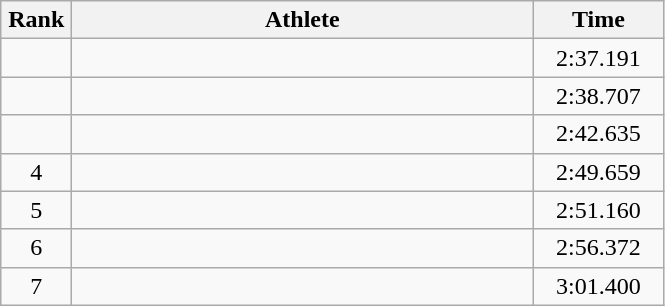<table class=wikitable style="text-align:center">
<tr>
<th width=40>Rank</th>
<th width=300>Athlete</th>
<th width=80>Time</th>
</tr>
<tr>
<td></td>
<td style="text-align:left"></td>
<td>2:37.191</td>
</tr>
<tr>
<td></td>
<td style="text-align:left"></td>
<td>2:38.707</td>
</tr>
<tr>
<td></td>
<td style="text-align:left"></td>
<td>2:42.635</td>
</tr>
<tr>
<td>4</td>
<td style="text-align:left"></td>
<td>2:49.659</td>
</tr>
<tr>
<td>5</td>
<td style="text-align:left"></td>
<td>2:51.160</td>
</tr>
<tr>
<td>6</td>
<td style="text-align:left"></td>
<td>2:56.372</td>
</tr>
<tr>
<td>7</td>
<td style="text-align:left"></td>
<td>3:01.400</td>
</tr>
</table>
